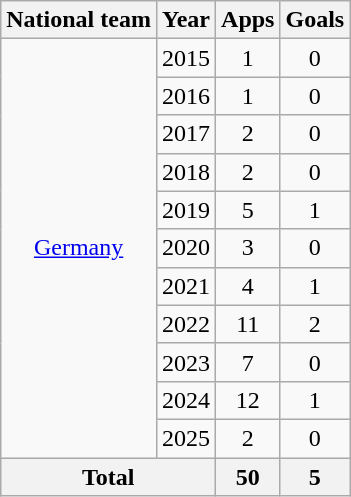<table class="wikitable" style="text-align:center">
<tr>
<th>National team</th>
<th>Year</th>
<th>Apps</th>
<th>Goals</th>
</tr>
<tr>
<td rowspan="11"><a href='#'>Germany</a></td>
<td>2015</td>
<td>1</td>
<td>0</td>
</tr>
<tr>
<td>2016</td>
<td>1</td>
<td>0</td>
</tr>
<tr>
<td>2017</td>
<td>2</td>
<td>0</td>
</tr>
<tr>
<td>2018</td>
<td>2</td>
<td>0</td>
</tr>
<tr>
<td>2019</td>
<td>5</td>
<td>1</td>
</tr>
<tr>
<td>2020</td>
<td>3</td>
<td>0</td>
</tr>
<tr>
<td>2021</td>
<td>4</td>
<td>1</td>
</tr>
<tr>
<td>2022</td>
<td>11</td>
<td>2</td>
</tr>
<tr>
<td>2023</td>
<td>7</td>
<td>0</td>
</tr>
<tr>
<td>2024</td>
<td>12</td>
<td>1</td>
</tr>
<tr>
<td>2025</td>
<td>2</td>
<td>0</td>
</tr>
<tr>
<th colspan="2">Total</th>
<th>50</th>
<th>5</th>
</tr>
</table>
